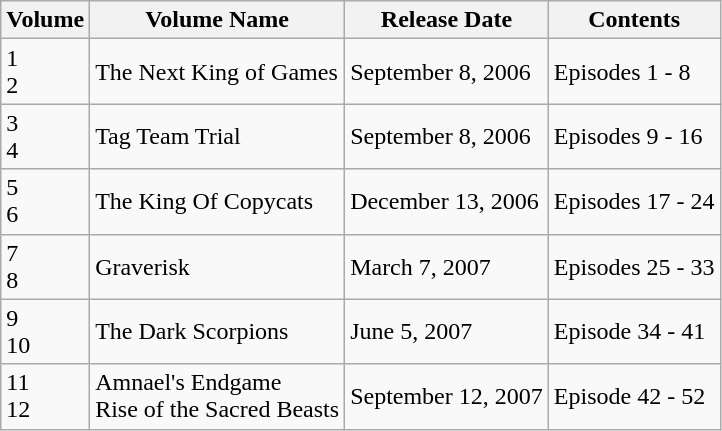<table class="wikitable">
<tr>
<th>Volume </th>
<th>Volume Name </th>
<th>Release Date</th>
<th>Contents</th>
</tr>
<tr>
<td>1<br>2</td>
<td>The Next King of Games</td>
<td>September 8, 2006</td>
<td>Episodes 1 - 8</td>
</tr>
<tr>
<td>3<br>4</td>
<td>Tag Team Trial</td>
<td>September 8, 2006</td>
<td>Episodes 9 - 16</td>
</tr>
<tr>
<td>5<br>6</td>
<td>The King Of Copycats</td>
<td>December 13, 2006</td>
<td>Episodes 17 - 24</td>
</tr>
<tr>
<td>7<br>8</td>
<td>Graverisk</td>
<td>March 7, 2007</td>
<td>Episodes 25 - 33</td>
</tr>
<tr>
<td>9<br>10</td>
<td>The Dark Scorpions</td>
<td>June 5, 2007</td>
<td>Episode 34 - 41</td>
</tr>
<tr>
<td>11<br>12</td>
<td>Amnael's Endgame<br>Rise of the Sacred Beasts</td>
<td>September 12, 2007</td>
<td>Episode 42 - 52</td>
</tr>
</table>
